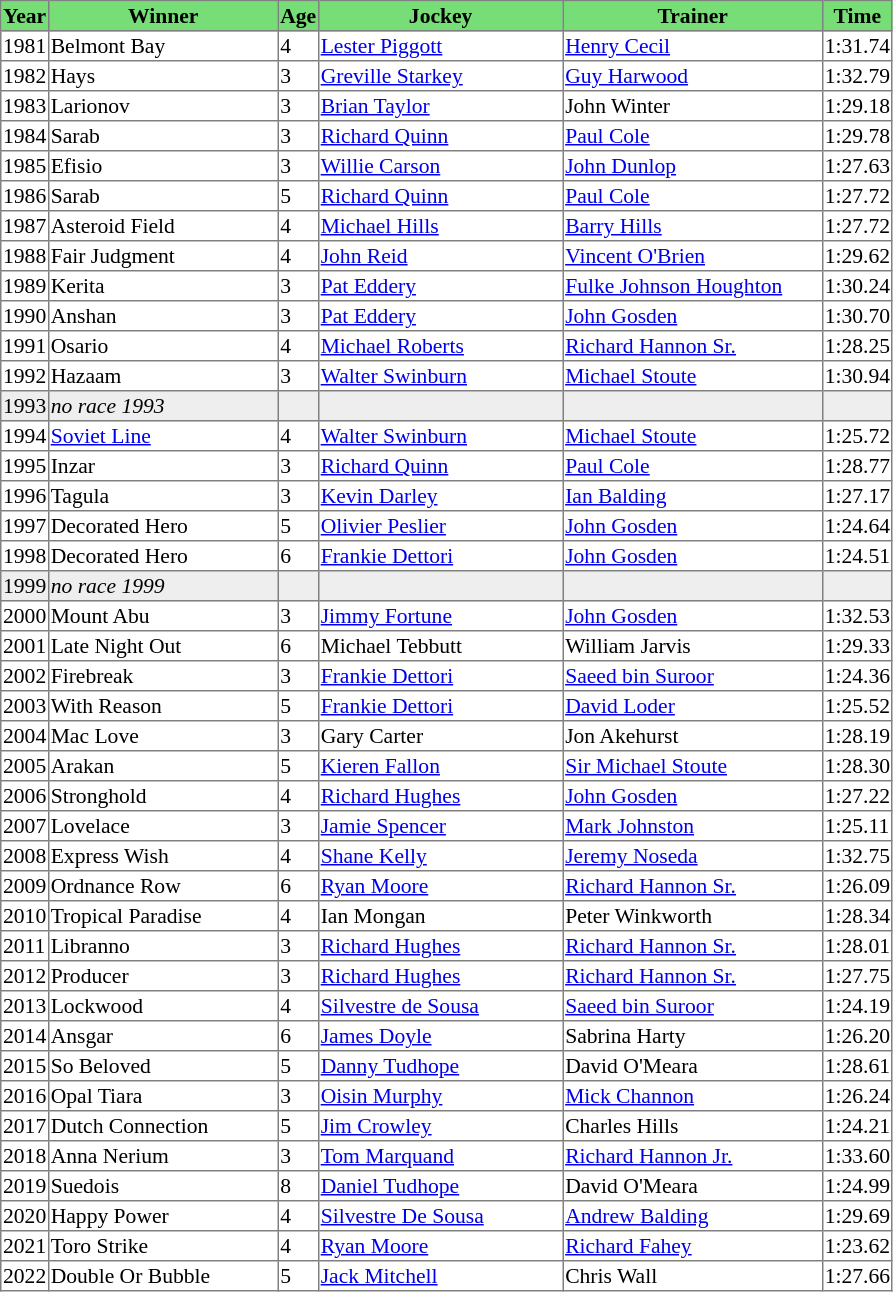<table class = "sortable" | border="1" style="border-collapse: collapse; font-size:90%">
<tr bgcolor="#77dd77" align="center">
<th>Year</th>
<th>Winner</th>
<th>Age</th>
<th>Jockey</th>
<th>Trainer</th>
<th>Time</th>
</tr>
<tr>
<td>1981</td>
<td width=150px>Belmont Bay</td>
<td>4</td>
<td width=160px><a href='#'>Lester Piggott</a></td>
<td width=170px><a href='#'>Henry Cecil</a></td>
<td>1:31.74</td>
</tr>
<tr>
<td>1982</td>
<td>Hays</td>
<td>3</td>
<td><a href='#'>Greville Starkey</a></td>
<td><a href='#'>Guy Harwood</a></td>
<td>1:32.79</td>
</tr>
<tr>
<td>1983</td>
<td>Larionov</td>
<td>3</td>
<td><a href='#'>Brian Taylor</a></td>
<td>John Winter</td>
<td>1:29.18</td>
</tr>
<tr>
<td>1984</td>
<td>Sarab</td>
<td>3</td>
<td><a href='#'>Richard Quinn</a></td>
<td><a href='#'>Paul Cole</a></td>
<td>1:29.78</td>
</tr>
<tr>
<td>1985</td>
<td>Efisio</td>
<td>3</td>
<td><a href='#'>Willie Carson</a></td>
<td><a href='#'>John Dunlop</a></td>
<td>1:27.63</td>
</tr>
<tr>
<td>1986</td>
<td>Sarab</td>
<td>5</td>
<td><a href='#'>Richard Quinn</a></td>
<td><a href='#'>Paul Cole</a></td>
<td>1:27.72</td>
</tr>
<tr>
<td>1987</td>
<td>Asteroid Field</td>
<td>4</td>
<td><a href='#'>Michael Hills</a></td>
<td><a href='#'>Barry Hills</a></td>
<td>1:27.72</td>
</tr>
<tr>
<td>1988</td>
<td>Fair Judgment</td>
<td>4</td>
<td><a href='#'>John Reid</a></td>
<td><a href='#'>Vincent O'Brien</a></td>
<td>1:29.62</td>
</tr>
<tr>
<td>1989</td>
<td>Kerita</td>
<td>3</td>
<td><a href='#'>Pat Eddery</a></td>
<td><a href='#'>Fulke Johnson Houghton</a></td>
<td>1:30.24</td>
</tr>
<tr>
<td>1990</td>
<td>Anshan</td>
<td>3</td>
<td><a href='#'>Pat Eddery</a></td>
<td><a href='#'>John Gosden</a></td>
<td>1:30.70</td>
</tr>
<tr>
<td>1991</td>
<td>Osario</td>
<td>4</td>
<td><a href='#'>Michael Roberts</a></td>
<td><a href='#'>Richard Hannon Sr.</a></td>
<td>1:28.25</td>
</tr>
<tr>
<td>1992</td>
<td>Hazaam</td>
<td>3</td>
<td><a href='#'>Walter Swinburn</a></td>
<td><a href='#'>Michael Stoute</a></td>
<td>1:30.94</td>
</tr>
<tr bgcolor="#eeeeee">
<td><span>1993</span></td>
<td><em>no race 1993</em> </td>
<td></td>
<td></td>
<td></td>
<td></td>
</tr>
<tr>
<td>1994</td>
<td><a href='#'>Soviet Line</a></td>
<td>4</td>
<td><a href='#'>Walter Swinburn</a></td>
<td><a href='#'>Michael Stoute</a></td>
<td>1:25.72</td>
</tr>
<tr>
<td>1995</td>
<td>Inzar</td>
<td>3</td>
<td><a href='#'>Richard Quinn</a></td>
<td><a href='#'>Paul Cole</a></td>
<td>1:28.77</td>
</tr>
<tr>
<td>1996</td>
<td>Tagula</td>
<td>3</td>
<td><a href='#'>Kevin Darley</a></td>
<td><a href='#'>Ian Balding</a></td>
<td>1:27.17</td>
</tr>
<tr>
<td>1997</td>
<td>Decorated Hero</td>
<td>5</td>
<td><a href='#'>Olivier Peslier</a></td>
<td><a href='#'>John Gosden</a></td>
<td>1:24.64</td>
</tr>
<tr>
<td>1998</td>
<td>Decorated Hero</td>
<td>6</td>
<td><a href='#'>Frankie Dettori</a></td>
<td><a href='#'>John Gosden</a></td>
<td>1:24.51</td>
</tr>
<tr bgcolor="#eeeeee">
<td><span>1999</span></td>
<td><em>no race 1999</em> </td>
<td></td>
<td></td>
<td></td>
<td></td>
</tr>
<tr>
<td>2000</td>
<td>Mount Abu</td>
<td>3</td>
<td><a href='#'>Jimmy Fortune</a></td>
<td><a href='#'>John Gosden</a></td>
<td>1:32.53</td>
</tr>
<tr>
<td>2001</td>
<td>Late Night Out</td>
<td>6</td>
<td>Michael Tebbutt</td>
<td>William Jarvis</td>
<td>1:29.33</td>
</tr>
<tr>
<td>2002</td>
<td>Firebreak</td>
<td>3</td>
<td><a href='#'>Frankie Dettori</a></td>
<td><a href='#'>Saeed bin Suroor</a></td>
<td>1:24.36</td>
</tr>
<tr>
<td>2003</td>
<td>With Reason</td>
<td>5</td>
<td><a href='#'>Frankie Dettori</a></td>
<td><a href='#'>David Loder</a></td>
<td>1:25.52</td>
</tr>
<tr>
<td>2004</td>
<td>Mac Love</td>
<td>3</td>
<td>Gary Carter</td>
<td>Jon Akehurst</td>
<td>1:28.19</td>
</tr>
<tr>
<td>2005</td>
<td>Arakan</td>
<td>5</td>
<td><a href='#'>Kieren Fallon</a></td>
<td><a href='#'>Sir Michael Stoute</a></td>
<td>1:28.30</td>
</tr>
<tr>
<td>2006</td>
<td>Stronghold</td>
<td>4</td>
<td><a href='#'>Richard Hughes</a></td>
<td><a href='#'>John Gosden</a></td>
<td>1:27.22</td>
</tr>
<tr>
<td>2007</td>
<td>Lovelace</td>
<td>3</td>
<td><a href='#'>Jamie Spencer</a></td>
<td><a href='#'>Mark Johnston</a></td>
<td>1:25.11</td>
</tr>
<tr>
<td>2008</td>
<td>Express Wish</td>
<td>4</td>
<td><a href='#'>Shane Kelly</a></td>
<td><a href='#'>Jeremy Noseda</a></td>
<td>1:32.75</td>
</tr>
<tr>
<td>2009</td>
<td>Ordnance Row</td>
<td>6</td>
<td><a href='#'>Ryan Moore</a></td>
<td><a href='#'>Richard Hannon Sr.</a></td>
<td>1:26.09</td>
</tr>
<tr>
<td>2010</td>
<td>Tropical Paradise</td>
<td>4</td>
<td>Ian Mongan</td>
<td>Peter Winkworth</td>
<td>1:28.34</td>
</tr>
<tr>
<td>2011</td>
<td>Libranno</td>
<td>3</td>
<td><a href='#'>Richard Hughes</a></td>
<td><a href='#'>Richard Hannon Sr.</a></td>
<td>1:28.01</td>
</tr>
<tr>
<td>2012</td>
<td>Producer</td>
<td>3</td>
<td><a href='#'>Richard Hughes</a></td>
<td><a href='#'>Richard Hannon Sr.</a></td>
<td>1:27.75</td>
</tr>
<tr>
<td>2013</td>
<td>Lockwood</td>
<td>4</td>
<td><a href='#'>Silvestre de Sousa</a></td>
<td><a href='#'>Saeed bin Suroor</a></td>
<td>1:24.19</td>
</tr>
<tr>
<td>2014</td>
<td>Ansgar</td>
<td>6</td>
<td><a href='#'>James Doyle</a></td>
<td>Sabrina Harty</td>
<td>1:26.20</td>
</tr>
<tr>
<td>2015</td>
<td>So Beloved</td>
<td>5</td>
<td><a href='#'>Danny Tudhope</a></td>
<td>David O'Meara</td>
<td>1:28.61</td>
</tr>
<tr>
<td>2016</td>
<td>Opal Tiara</td>
<td>3</td>
<td><a href='#'>Oisin Murphy</a></td>
<td><a href='#'>Mick Channon</a></td>
<td>1:26.24</td>
</tr>
<tr>
<td>2017</td>
<td>Dutch Connection</td>
<td>5</td>
<td><a href='#'>Jim Crowley</a></td>
<td>Charles Hills</td>
<td>1:24.21</td>
</tr>
<tr>
<td>2018</td>
<td>Anna Nerium</td>
<td>3</td>
<td><a href='#'>Tom Marquand</a></td>
<td><a href='#'>Richard Hannon Jr.</a></td>
<td>1:33.60</td>
</tr>
<tr>
<td>2019</td>
<td>Suedois</td>
<td>8</td>
<td><a href='#'>Daniel Tudhope</a></td>
<td>David O'Meara</td>
<td>1:24.99</td>
</tr>
<tr>
<td>2020</td>
<td>Happy Power</td>
<td>4</td>
<td><a href='#'>Silvestre De Sousa</a></td>
<td><a href='#'>Andrew Balding</a></td>
<td>1:29.69</td>
</tr>
<tr>
<td>2021</td>
<td>Toro Strike</td>
<td>4</td>
<td><a href='#'>Ryan Moore</a></td>
<td><a href='#'>Richard Fahey</a></td>
<td>1:23.62</td>
</tr>
<tr>
<td>2022</td>
<td>Double Or Bubble</td>
<td>5</td>
<td><a href='#'>Jack Mitchell</a></td>
<td>Chris Wall</td>
<td>1:27.66</td>
</tr>
</table>
